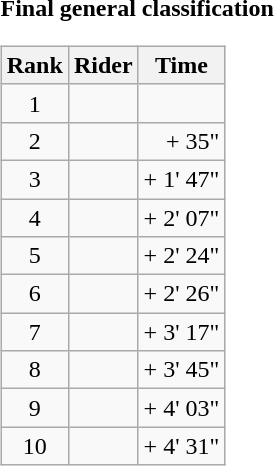<table>
<tr>
<td><strong>Final general classification</strong><br><table class="wikitable">
<tr>
<th scope="col">Rank</th>
<th scope="col">Rider</th>
<th scope="col">Time</th>
</tr>
<tr>
<td style="text-align:center;">1</td>
<td></td>
<td style="text-align:right;"></td>
</tr>
<tr>
<td style="text-align:center;">2</td>
<td></td>
<td style="text-align:right;">+ 35"</td>
</tr>
<tr>
<td style="text-align:center;">3</td>
<td></td>
<td style="text-align:right;">+ 1' 47"</td>
</tr>
<tr>
<td style="text-align:center;">4</td>
<td></td>
<td style="text-align:right;">+ 2' 07"</td>
</tr>
<tr>
<td style="text-align:center;">5</td>
<td></td>
<td style="text-align:right;">+ 2' 24"</td>
</tr>
<tr>
<td style="text-align:center;">6</td>
<td></td>
<td style="text-align:right;">+ 2' 26"</td>
</tr>
<tr>
<td style="text-align:center;">7</td>
<td></td>
<td style="text-align:right;">+ 3' 17"</td>
</tr>
<tr>
<td style="text-align:center;">8</td>
<td></td>
<td style="text-align:right;">+ 3' 45"</td>
</tr>
<tr>
<td style="text-align:center;">9</td>
<td></td>
<td style="text-align:right;">+ 4' 03"</td>
</tr>
<tr>
<td style="text-align:center;">10</td>
<td></td>
<td style="text-align:right;">+ 4' 31"</td>
</tr>
</table>
</td>
</tr>
</table>
